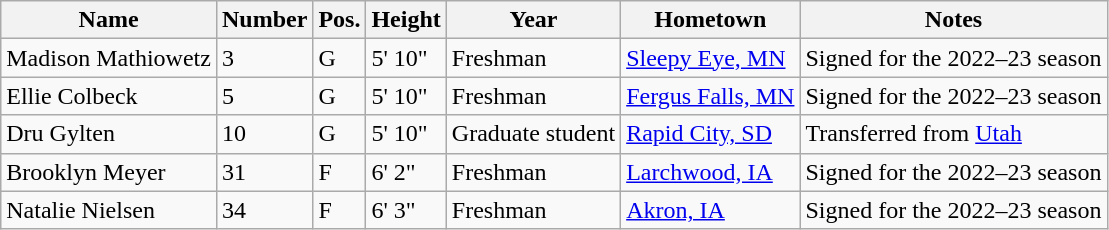<table class="wikitable sortable" border="1">
<tr>
<th>Name</th>
<th>Number</th>
<th>Pos.</th>
<th>Height</th>
<th>Year</th>
<th>Hometown</th>
<th class="unsortable">Notes</th>
</tr>
<tr>
<td>Madison Mathiowetz</td>
<td>3</td>
<td>G</td>
<td>5' 10"</td>
<td>Freshman</td>
<td><a href='#'>Sleepy Eye, MN</a></td>
<td>Signed for the 2022–23 season</td>
</tr>
<tr>
<td>Ellie Colbeck</td>
<td>5</td>
<td>G</td>
<td>5' 10"</td>
<td>Freshman</td>
<td><a href='#'>Fergus Falls, MN</a></td>
<td>Signed for the 2022–23 season</td>
</tr>
<tr>
<td>Dru Gylten</td>
<td>10</td>
<td>G</td>
<td>5' 10"</td>
<td>Graduate student</td>
<td><a href='#'>Rapid City, SD</a></td>
<td>Transferred from <a href='#'>Utah</a></td>
</tr>
<tr>
<td>Brooklyn Meyer</td>
<td>31</td>
<td>F</td>
<td>6' 2"</td>
<td>Freshman</td>
<td><a href='#'>Larchwood, IA</a></td>
<td>Signed for the 2022–23 season</td>
</tr>
<tr>
<td>Natalie Nielsen</td>
<td>34</td>
<td>F</td>
<td>6' 3"</td>
<td>Freshman</td>
<td><a href='#'>Akron, IA</a></td>
<td>Signed for the 2022–23 season</td>
</tr>
</table>
